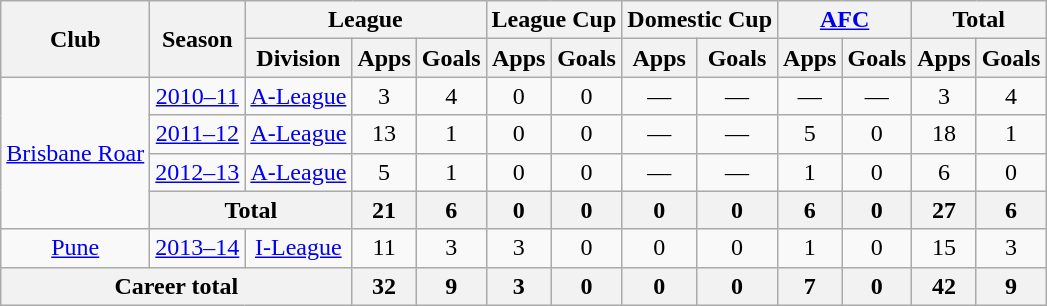<table class="wikitable" style="text-align: center;">
<tr>
<th rowspan="2">Club</th>
<th rowspan="2">Season</th>
<th colspan="3">League</th>
<th colspan="2">League Cup</th>
<th colspan="2">Domestic Cup</th>
<th colspan="2"><a href='#'>AFC</a></th>
<th colspan="2">Total</th>
</tr>
<tr>
<th>Division</th>
<th>Apps</th>
<th>Goals</th>
<th>Apps</th>
<th>Goals</th>
<th>Apps</th>
<th>Goals</th>
<th>Apps</th>
<th>Goals</th>
<th>Apps</th>
<th>Goals</th>
</tr>
<tr>
<td rowspan="4"><a href='#'>Brisbane Roar</a></td>
<td><a href='#'>2010–11</a></td>
<td><a href='#'>A-League</a></td>
<td>3</td>
<td>4</td>
<td>0</td>
<td>0</td>
<td>—</td>
<td>—</td>
<td>—</td>
<td>—</td>
<td>3</td>
<td>4</td>
</tr>
<tr>
<td><a href='#'>2011–12</a></td>
<td><a href='#'>A-League</a></td>
<td>13</td>
<td>1</td>
<td>0</td>
<td>0</td>
<td>—</td>
<td>—</td>
<td>5</td>
<td>0</td>
<td>18</td>
<td>1</td>
</tr>
<tr>
<td><a href='#'>2012–13</a></td>
<td><a href='#'>A-League</a></td>
<td>5</td>
<td>1</td>
<td>0</td>
<td>0</td>
<td>—</td>
<td>—</td>
<td>1</td>
<td>0</td>
<td>6</td>
<td>0</td>
</tr>
<tr>
<th colspan="2">Total</th>
<th>21</th>
<th>6</th>
<th>0</th>
<th>0</th>
<th>0</th>
<th>0</th>
<th>6</th>
<th>0</th>
<th>27</th>
<th>6</th>
</tr>
<tr>
<td rowspan="1"><a href='#'>Pune</a></td>
<td><a href='#'>2013–14</a></td>
<td><a href='#'>I-League</a></td>
<td>11</td>
<td>3</td>
<td>3</td>
<td>0</td>
<td>0</td>
<td>0</td>
<td>1</td>
<td>0</td>
<td>15</td>
<td>3</td>
</tr>
<tr>
<th colspan="3">Career total</th>
<th>32</th>
<th>9</th>
<th>3</th>
<th>0</th>
<th>0</th>
<th>0</th>
<th>7</th>
<th>0</th>
<th>42</th>
<th>9</th>
</tr>
</table>
